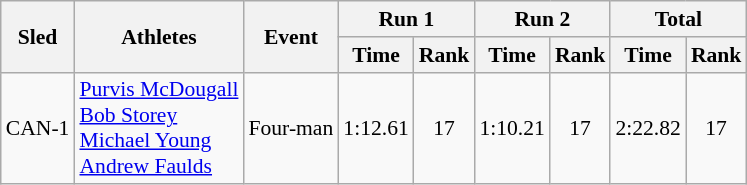<table class="wikitable"  border="1" style="font-size:90%">
<tr>
<th rowspan="2">Sled</th>
<th rowspan="2">Athletes</th>
<th rowspan="2">Event</th>
<th colspan="2">Run 1</th>
<th colspan="2">Run 2</th>
<th colspan="2">Total</th>
</tr>
<tr>
<th>Time</th>
<th>Rank</th>
<th>Time</th>
<th>Rank</th>
<th>Time</th>
<th>Rank</th>
</tr>
<tr>
<td align="center">CAN-1</td>
<td><a href='#'>Purvis McDougall</a><br><a href='#'>Bob Storey</a><br><a href='#'>Michael Young</a><br><a href='#'>Andrew Faulds</a></td>
<td>Four-man</td>
<td align="center">1:12.61</td>
<td align="center">17</td>
<td align="center">1:10.21</td>
<td align="center">17</td>
<td align="center">2:22.82</td>
<td align="center">17</td>
</tr>
</table>
